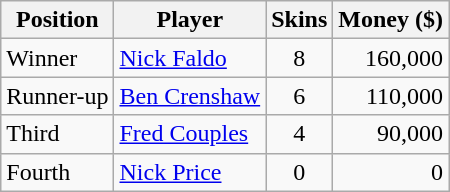<table class="wikitable">
<tr>
<th>Position</th>
<th>Player</th>
<th>Skins</th>
<th>Money ($)</th>
</tr>
<tr>
<td>Winner</td>
<td> <a href='#'>Nick Faldo</a></td>
<td align=center>8</td>
<td align=right>160,000</td>
</tr>
<tr>
<td>Runner-up</td>
<td> <a href='#'>Ben Crenshaw</a></td>
<td align=center>6</td>
<td align=right>110,000</td>
</tr>
<tr>
<td>Third</td>
<td> <a href='#'>Fred Couples</a></td>
<td align=center>4</td>
<td align=right>90,000</td>
</tr>
<tr>
<td>Fourth</td>
<td> <a href='#'>Nick Price</a></td>
<td align=center>0</td>
<td align=right>0</td>
</tr>
</table>
